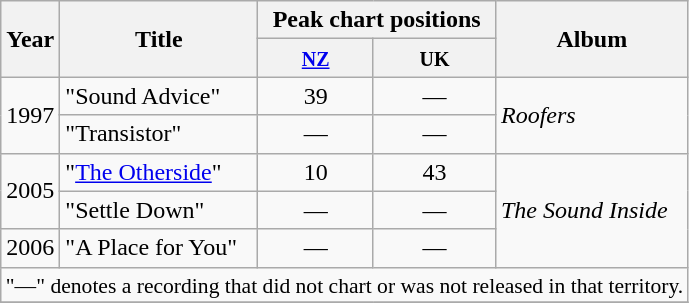<table class="wikitable plainrowheaders">
<tr>
<th rowspan="2"  width="1em">Year</th>
<th rowspan="2">Title</th>
<th colspan="2">Peak chart positions</th>
<th rowspan="2">Album</th>
</tr>
<tr>
<th><small><a href='#'>NZ</a></small></th>
<th><small>UK</small></th>
</tr>
<tr>
<td rowspan="2">1997</td>
<td>"Sound Advice"</td>
<td align="center">39</td>
<td align="center">—</td>
<td rowspan="2"><em>Roofers</em></td>
</tr>
<tr>
<td>"Transistor"</td>
<td align="center">—</td>
<td align="center">—</td>
</tr>
<tr>
<td rowspan="2">2005</td>
<td>"<a href='#'>The Otherside</a>"</td>
<td align="center">10</td>
<td align="center">43</td>
<td rowspan="3"><em>The Sound Inside</em></td>
</tr>
<tr>
<td>"Settle Down"</td>
<td align="center">—</td>
<td align="center">—</td>
</tr>
<tr>
<td>2006</td>
<td>"A Place for You"</td>
<td align="center">—</td>
<td align="center">—</td>
</tr>
<tr>
<td colspan="5" style="font-size:90%" align="center">"—" denotes a recording that did not chart or was not released in that territory.</td>
</tr>
<tr>
</tr>
</table>
